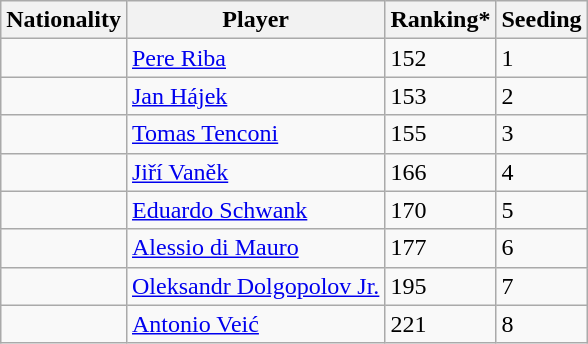<table class="wikitable" border="1">
<tr>
<th>Nationality</th>
<th>Player</th>
<th>Ranking*</th>
<th>Seeding</th>
</tr>
<tr>
<td></td>
<td><a href='#'>Pere Riba</a></td>
<td>152</td>
<td>1</td>
</tr>
<tr>
<td></td>
<td><a href='#'>Jan Hájek</a></td>
<td>153</td>
<td>2</td>
</tr>
<tr>
<td></td>
<td><a href='#'>Tomas Tenconi</a></td>
<td>155</td>
<td>3</td>
</tr>
<tr>
<td></td>
<td><a href='#'>Jiří Vaněk</a></td>
<td>166</td>
<td>4</td>
</tr>
<tr>
<td></td>
<td><a href='#'>Eduardo Schwank</a></td>
<td>170</td>
<td>5</td>
</tr>
<tr>
<td></td>
<td><a href='#'>Alessio di Mauro</a></td>
<td>177</td>
<td>6</td>
</tr>
<tr>
<td></td>
<td><a href='#'>Oleksandr Dolgopolov Jr.</a></td>
<td>195</td>
<td>7</td>
</tr>
<tr>
<td></td>
<td><a href='#'>Antonio Veić</a></td>
<td>221</td>
<td>8</td>
</tr>
</table>
